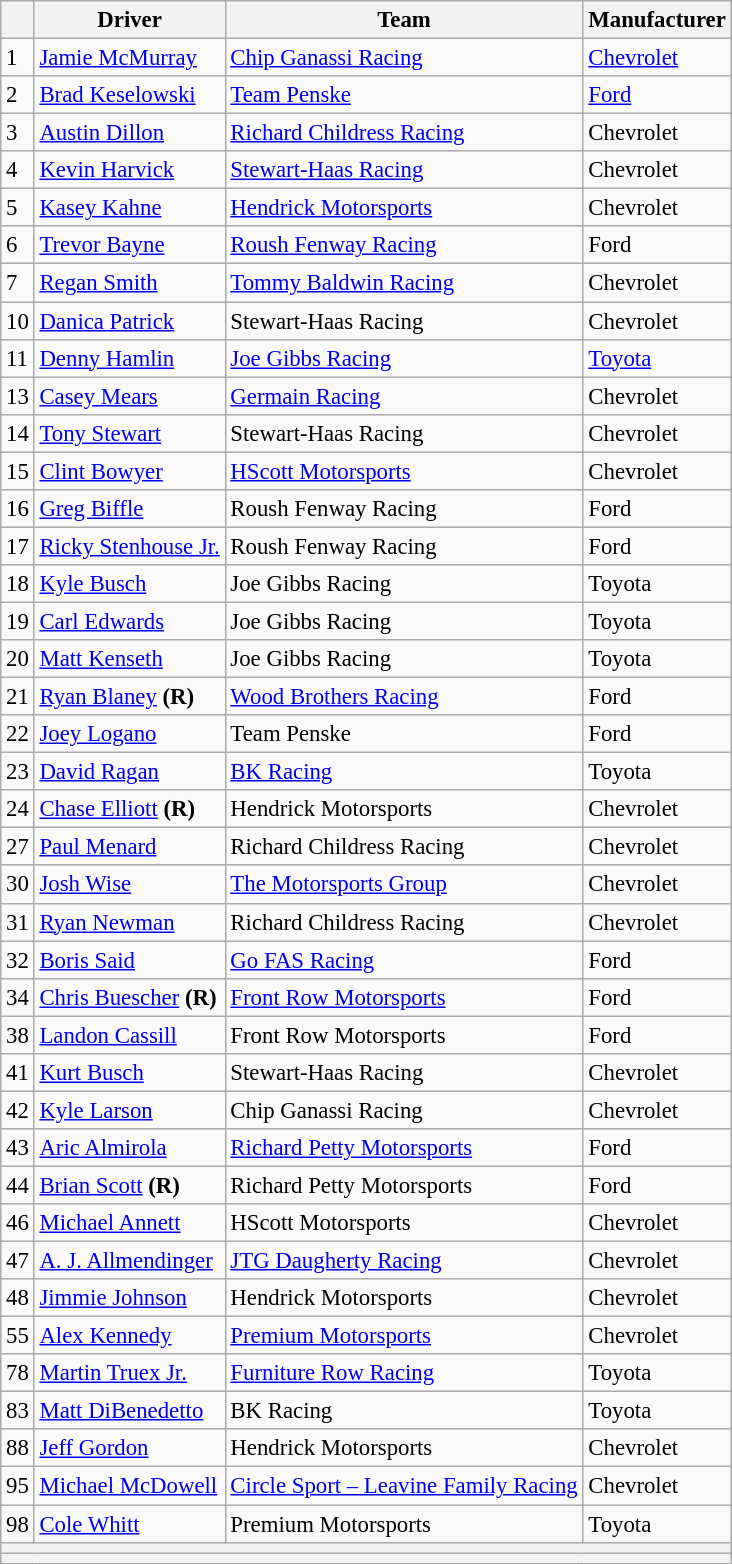<table class="wikitable" style="font-size:95%">
<tr>
<th></th>
<th>Driver</th>
<th>Team</th>
<th>Manufacturer</th>
</tr>
<tr>
<td>1</td>
<td><a href='#'>Jamie McMurray</a></td>
<td><a href='#'>Chip Ganassi Racing</a></td>
<td><a href='#'>Chevrolet</a></td>
</tr>
<tr>
<td>2</td>
<td><a href='#'>Brad Keselowski</a></td>
<td><a href='#'>Team Penske</a></td>
<td><a href='#'>Ford</a></td>
</tr>
<tr>
<td>3</td>
<td><a href='#'>Austin Dillon</a></td>
<td><a href='#'>Richard Childress Racing</a></td>
<td>Chevrolet</td>
</tr>
<tr>
<td>4</td>
<td><a href='#'>Kevin Harvick</a></td>
<td><a href='#'>Stewart-Haas Racing</a></td>
<td>Chevrolet</td>
</tr>
<tr>
<td>5</td>
<td><a href='#'>Kasey Kahne</a></td>
<td><a href='#'>Hendrick Motorsports</a></td>
<td>Chevrolet</td>
</tr>
<tr>
<td>6</td>
<td><a href='#'>Trevor Bayne</a></td>
<td><a href='#'>Roush Fenway Racing</a></td>
<td>Ford</td>
</tr>
<tr>
<td>7</td>
<td><a href='#'>Regan Smith</a></td>
<td><a href='#'>Tommy Baldwin Racing</a></td>
<td>Chevrolet</td>
</tr>
<tr>
<td>10</td>
<td><a href='#'>Danica Patrick</a></td>
<td>Stewart-Haas Racing</td>
<td>Chevrolet</td>
</tr>
<tr>
<td>11</td>
<td><a href='#'>Denny Hamlin</a></td>
<td><a href='#'>Joe Gibbs Racing</a></td>
<td><a href='#'>Toyota</a></td>
</tr>
<tr>
<td>13</td>
<td><a href='#'>Casey Mears</a></td>
<td><a href='#'>Germain Racing</a></td>
<td>Chevrolet</td>
</tr>
<tr>
<td>14</td>
<td><a href='#'>Tony Stewart</a></td>
<td>Stewart-Haas Racing</td>
<td>Chevrolet</td>
</tr>
<tr>
<td>15</td>
<td><a href='#'>Clint Bowyer</a></td>
<td><a href='#'>HScott Motorsports</a></td>
<td>Chevrolet</td>
</tr>
<tr>
<td>16</td>
<td><a href='#'>Greg Biffle</a></td>
<td>Roush Fenway Racing</td>
<td>Ford</td>
</tr>
<tr>
<td>17</td>
<td><a href='#'>Ricky Stenhouse Jr.</a></td>
<td>Roush Fenway Racing</td>
<td>Ford</td>
</tr>
<tr>
<td>18</td>
<td><a href='#'>Kyle Busch</a></td>
<td>Joe Gibbs Racing</td>
<td>Toyota</td>
</tr>
<tr>
<td>19</td>
<td><a href='#'>Carl Edwards</a></td>
<td>Joe Gibbs Racing</td>
<td>Toyota</td>
</tr>
<tr>
<td>20</td>
<td><a href='#'>Matt Kenseth</a></td>
<td>Joe Gibbs Racing</td>
<td>Toyota</td>
</tr>
<tr>
<td>21</td>
<td><a href='#'>Ryan Blaney</a> <strong>(R)</strong></td>
<td><a href='#'>Wood Brothers Racing</a></td>
<td>Ford</td>
</tr>
<tr>
<td>22</td>
<td><a href='#'>Joey Logano</a></td>
<td>Team Penske</td>
<td>Ford</td>
</tr>
<tr>
<td>23</td>
<td><a href='#'>David Ragan</a></td>
<td><a href='#'>BK Racing</a></td>
<td>Toyota</td>
</tr>
<tr>
<td>24</td>
<td><a href='#'>Chase Elliott</a> <strong>(R)</strong></td>
<td>Hendrick Motorsports</td>
<td>Chevrolet</td>
</tr>
<tr>
<td>27</td>
<td><a href='#'>Paul Menard</a></td>
<td>Richard Childress Racing</td>
<td>Chevrolet</td>
</tr>
<tr>
<td>30</td>
<td><a href='#'>Josh Wise</a></td>
<td><a href='#'>The Motorsports Group</a></td>
<td>Chevrolet</td>
</tr>
<tr>
<td>31</td>
<td><a href='#'>Ryan Newman</a></td>
<td>Richard Childress Racing</td>
<td>Chevrolet</td>
</tr>
<tr>
<td>32</td>
<td><a href='#'>Boris Said</a></td>
<td><a href='#'>Go FAS Racing</a></td>
<td>Ford</td>
</tr>
<tr>
<td>34</td>
<td><a href='#'>Chris Buescher</a> <strong>(R)</strong></td>
<td><a href='#'>Front Row Motorsports</a></td>
<td>Ford</td>
</tr>
<tr>
<td>38</td>
<td><a href='#'>Landon Cassill</a></td>
<td>Front Row Motorsports</td>
<td>Ford</td>
</tr>
<tr>
<td>41</td>
<td><a href='#'>Kurt Busch</a></td>
<td>Stewart-Haas Racing</td>
<td>Chevrolet</td>
</tr>
<tr>
<td>42</td>
<td><a href='#'>Kyle Larson</a></td>
<td>Chip Ganassi Racing</td>
<td>Chevrolet</td>
</tr>
<tr>
<td>43</td>
<td><a href='#'>Aric Almirola</a></td>
<td><a href='#'>Richard Petty Motorsports</a></td>
<td>Ford</td>
</tr>
<tr>
<td>44</td>
<td><a href='#'>Brian Scott</a> <strong>(R)</strong></td>
<td>Richard Petty Motorsports</td>
<td>Ford</td>
</tr>
<tr>
<td>46</td>
<td><a href='#'>Michael Annett</a></td>
<td>HScott Motorsports</td>
<td>Chevrolet</td>
</tr>
<tr>
<td>47</td>
<td><a href='#'>A. J. Allmendinger</a></td>
<td><a href='#'>JTG Daugherty Racing</a></td>
<td>Chevrolet</td>
</tr>
<tr>
<td>48</td>
<td><a href='#'>Jimmie Johnson</a></td>
<td>Hendrick Motorsports</td>
<td>Chevrolet</td>
</tr>
<tr>
<td>55</td>
<td><a href='#'>Alex Kennedy</a></td>
<td><a href='#'>Premium Motorsports</a></td>
<td>Chevrolet</td>
</tr>
<tr>
<td>78</td>
<td><a href='#'>Martin Truex Jr.</a></td>
<td><a href='#'>Furniture Row Racing</a></td>
<td>Toyota</td>
</tr>
<tr>
<td>83</td>
<td><a href='#'>Matt DiBenedetto</a></td>
<td>BK Racing</td>
<td>Toyota</td>
</tr>
<tr>
<td>88</td>
<td><a href='#'>Jeff Gordon</a></td>
<td>Hendrick Motorsports</td>
<td>Chevrolet</td>
</tr>
<tr>
<td>95</td>
<td><a href='#'>Michael McDowell</a></td>
<td><a href='#'>Circle Sport – Leavine Family Racing</a></td>
<td>Chevrolet</td>
</tr>
<tr>
<td>98</td>
<td><a href='#'>Cole Whitt</a></td>
<td>Premium Motorsports</td>
<td>Toyota</td>
</tr>
<tr>
<th colspan="4"></th>
</tr>
<tr>
<th colspan="4"></th>
</tr>
</table>
